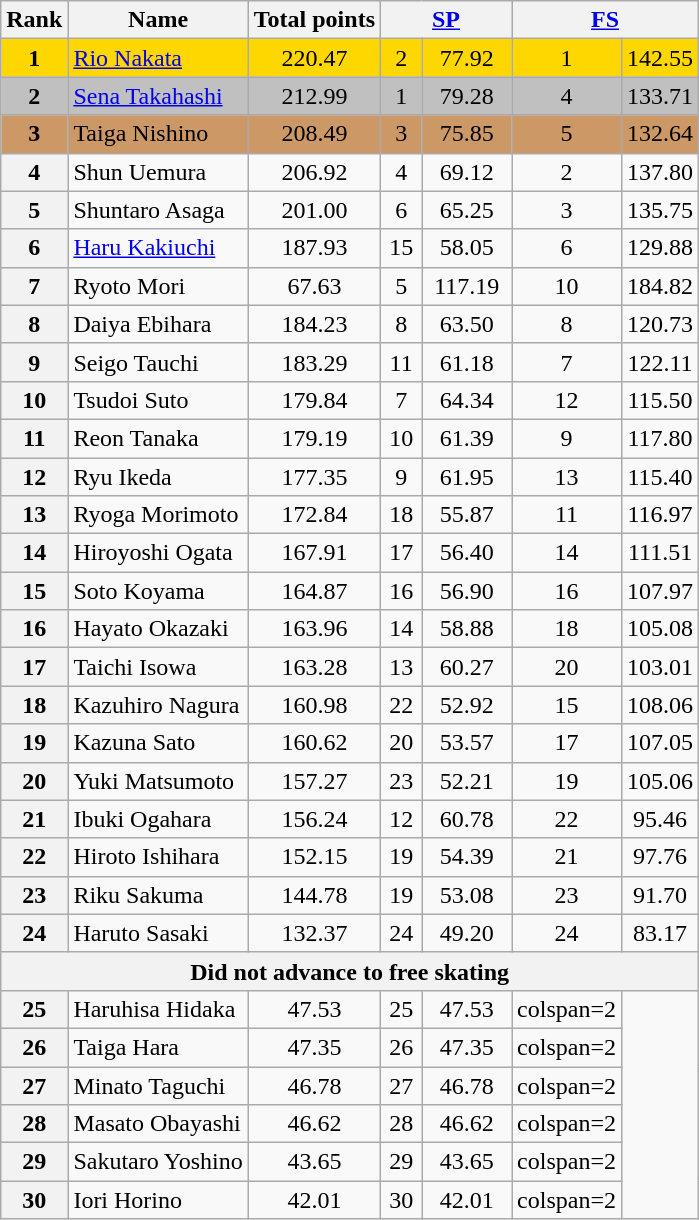<table class="wikitable sortable">
<tr>
<th>Rank</th>
<th>Name</th>
<th>Total points</th>
<th colspan="2" width="80px"><a href='#'>SP</a></th>
<th colspan="2" width="80px"><a href='#'>FS</a></th>
</tr>
<tr bgcolor="gold">
<td align="center"><strong>1</strong></td>
<td><a href='#'>Rio Nakata</a></td>
<td align="center">220.47</td>
<td align="center">2</td>
<td align="center">77.92</td>
<td align="center">1</td>
<td align="center">142.55</td>
</tr>
<tr bgcolor="silver">
<td align="center"><strong>2</strong></td>
<td><a href='#'>Sena Takahashi</a></td>
<td align="center">212.99</td>
<td align="center">1</td>
<td align="center">79.28</td>
<td align="center">4</td>
<td align="center">133.71</td>
</tr>
<tr bgcolor="cc9966">
<td align="center"><strong>3</strong></td>
<td>Taiga Nishino</td>
<td align="center">208.49</td>
<td align="center">3</td>
<td align="center">75.85</td>
<td align="center">5</td>
<td align="center">132.64</td>
</tr>
<tr>
<th>4</th>
<td>Shun Uemura</td>
<td align="center">206.92</td>
<td align="center">4</td>
<td align="center">69.12</td>
<td align="center">2</td>
<td align="center">137.80</td>
</tr>
<tr>
<th>5</th>
<td>Shuntaro Asaga</td>
<td align="center">201.00</td>
<td align="center">6</td>
<td align="center">65.25</td>
<td align="center">3</td>
<td align="center">135.75</td>
</tr>
<tr>
<th>6</th>
<td><a href='#'>Haru Kakiuchi</a></td>
<td align="center">187.93</td>
<td align="center">15</td>
<td align="center">58.05</td>
<td align="center">6</td>
<td align="center">129.88</td>
</tr>
<tr>
<th>7</th>
<td>Ryoto Mori</td>
<td align="center">67.63</td>
<td align="center">5</td>
<td align="center">117.19</td>
<td align="center">10</td>
<td align="center">184.82</td>
</tr>
<tr>
<th>8</th>
<td>Daiya Ebihara</td>
<td align="center">184.23</td>
<td align="center">8</td>
<td align="center">63.50</td>
<td align="center">8</td>
<td align="center">120.73</td>
</tr>
<tr>
<th>9</th>
<td>Seigo Tauchi</td>
<td align="center">183.29</td>
<td align="center">11</td>
<td align="center">61.18</td>
<td align="center">7</td>
<td align="center">122.11</td>
</tr>
<tr>
<th>10</th>
<td>Tsudoi Suto</td>
<td align="center">179.84</td>
<td align="center">7</td>
<td align="center">64.34</td>
<td align="center">12</td>
<td align="center">115.50</td>
</tr>
<tr>
<th>11</th>
<td>Reon Tanaka</td>
<td align="center">179.19</td>
<td align="center">10</td>
<td align="center">61.39</td>
<td align="center">9</td>
<td align="center">117.80</td>
</tr>
<tr>
<th>12</th>
<td>Ryu Ikeda</td>
<td align="center">177.35</td>
<td align="center">9</td>
<td align="center">61.95</td>
<td align="center">13</td>
<td align="center">115.40</td>
</tr>
<tr>
<th>13</th>
<td>Ryoga Morimoto</td>
<td align="center">172.84</td>
<td align="center">18</td>
<td align="center">55.87</td>
<td align="center">11</td>
<td align="center">116.97</td>
</tr>
<tr>
<th>14</th>
<td>Hiroyoshi Ogata</td>
<td align="center">167.91</td>
<td align="center">17</td>
<td align="center">56.40</td>
<td align="center">14</td>
<td align="center">111.51</td>
</tr>
<tr>
<th>15</th>
<td>Soto Koyama</td>
<td align="center">164.87</td>
<td align="center">16</td>
<td align="center">56.90</td>
<td align="center">16</td>
<td align="center">107.97</td>
</tr>
<tr>
<th>16</th>
<td>Hayato Okazaki</td>
<td align="center">163.96</td>
<td align="center">14</td>
<td align="center">58.88</td>
<td align="center">18</td>
<td align="center">105.08</td>
</tr>
<tr>
<th>17</th>
<td>Taichi Isowa</td>
<td align="center">163.28</td>
<td align="center">13</td>
<td align="center">60.27</td>
<td align="center">20</td>
<td align="center">103.01</td>
</tr>
<tr>
<th>18</th>
<td>Kazuhiro Nagura</td>
<td align="center">160.98</td>
<td align="center">22</td>
<td align="center">52.92</td>
<td align="center">15</td>
<td align="center">108.06</td>
</tr>
<tr>
<th>19</th>
<td>Kazuna Sato</td>
<td align="center">160.62</td>
<td align="center">20</td>
<td align="center">53.57</td>
<td align="center">17</td>
<td align="center">107.05</td>
</tr>
<tr>
<th>20</th>
<td>Yuki Matsumoto</td>
<td align="center">157.27</td>
<td align="center">23</td>
<td align="center">52.21</td>
<td align="center">19</td>
<td align="center">105.06</td>
</tr>
<tr>
<th>21</th>
<td>Ibuki Ogahara</td>
<td align="center">156.24</td>
<td align="center">12</td>
<td align="center">60.78</td>
<td align="center">22</td>
<td align="center">95.46</td>
</tr>
<tr>
<th>22</th>
<td>Hiroto Ishihara</td>
<td align="center">152.15</td>
<td align="center">19</td>
<td align="center">54.39</td>
<td align="center">21</td>
<td align="center">97.76</td>
</tr>
<tr>
<th>23</th>
<td>Riku Sakuma</td>
<td align="center">144.78</td>
<td align="center">19</td>
<td align="center">53.08</td>
<td align="center">23</td>
<td align="center">91.70</td>
</tr>
<tr>
<th>24</th>
<td>Haruto Sasaki</td>
<td align="center">132.37</td>
<td align="center">24</td>
<td align="center">49.20</td>
<td align="center">24</td>
<td align="center">83.17</td>
</tr>
<tr>
<th colspan=8>Did not advance to free skating</th>
</tr>
<tr>
<th>25</th>
<td>Haruhisa Hidaka</td>
<td align="center">47.53</td>
<td align="center">25</td>
<td align="center">47.53</td>
<td>colspan=2 </td>
</tr>
<tr>
<th>26</th>
<td>Taiga Hara</td>
<td align="center">47.35</td>
<td align="center">26</td>
<td align="center">47.35</td>
<td>colspan=2 </td>
</tr>
<tr>
<th>27</th>
<td>Minato Taguchi</td>
<td align="center">46.78</td>
<td align="center">27</td>
<td align="center">46.78</td>
<td>colspan=2 </td>
</tr>
<tr>
<th>28</th>
<td>Masato Obayashi</td>
<td align="center">46.62</td>
<td align="center">28</td>
<td align="center">46.62</td>
<td>colspan=2 </td>
</tr>
<tr>
<th>29</th>
<td>Sakutaro Yoshino</td>
<td align="center">43.65</td>
<td align="center">29</td>
<td align="center">43.65</td>
<td>colspan=2 </td>
</tr>
<tr>
<th>30</th>
<td>Iori Horino</td>
<td align="center">42.01</td>
<td align="center">30</td>
<td align="center">42.01</td>
<td>colspan=2 </td>
</tr>
</table>
